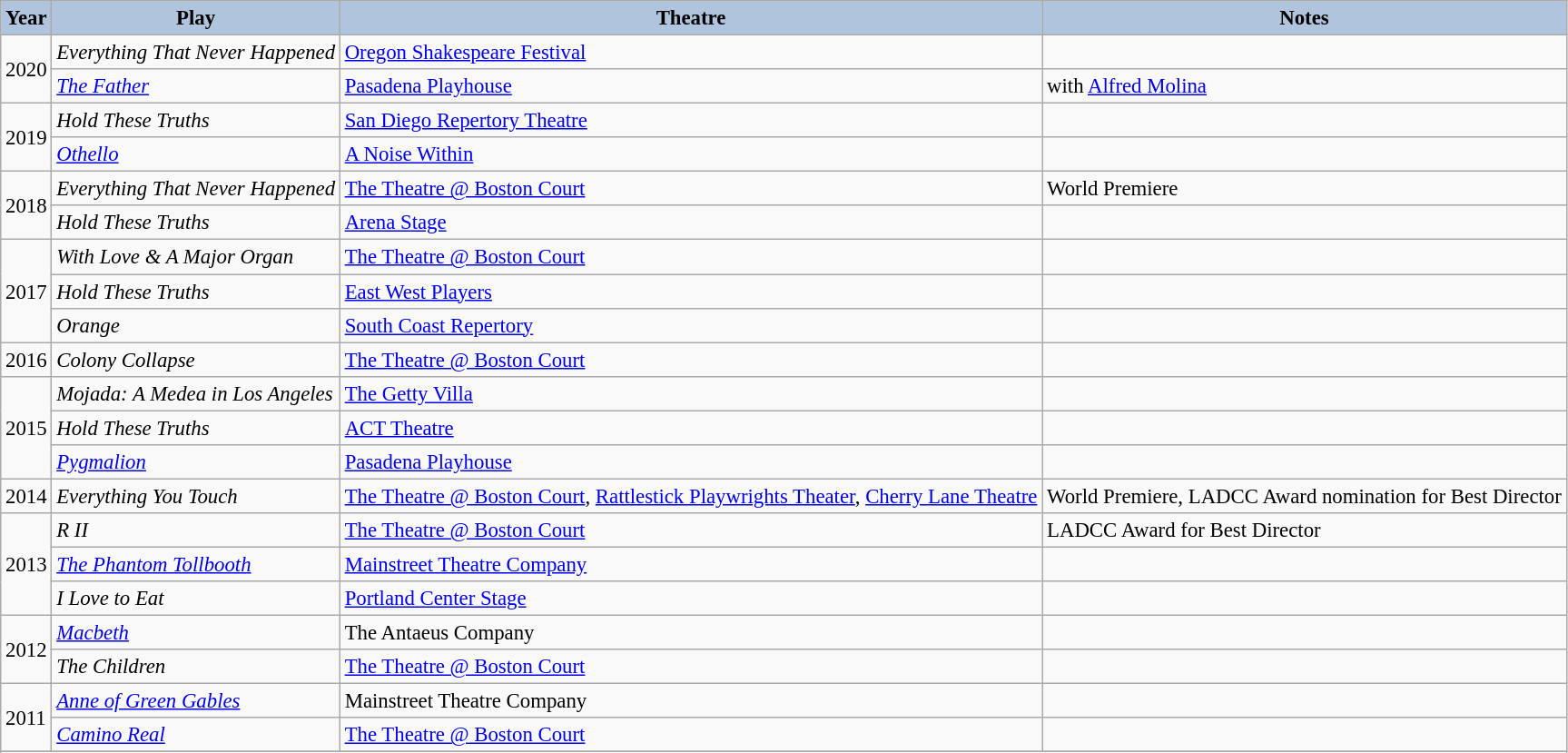<table class="wikitable" style="font-size:95%;">
<tr>
<th style="background:#B0C4DE;">Year</th>
<th style="background:#B0C4DE;">Play</th>
<th style="background:#B0C4DE;">Theatre</th>
<th style="background:#B0C4DE;">Notes</th>
</tr>
<tr>
<td rowspan=2>2020</td>
<td><em>Everything That Never Happened</em></td>
<td><a href='#'>Oregon Shakespeare Festival</a></td>
<td></td>
</tr>
<tr>
<td><em><a href='#'>The Father</a></em></td>
<td><a href='#'>Pasadena Playhouse</a></td>
<td>with <a href='#'>Alfred Molina</a></td>
</tr>
<tr>
<td rowspan=2>2019</td>
<td><em>Hold These Truths</em></td>
<td><a href='#'>San Diego Repertory Theatre</a></td>
<td></td>
</tr>
<tr>
<td><em><a href='#'>Othello</a></em></td>
<td><a href='#'>A Noise Within</a></td>
<td></td>
</tr>
<tr>
<td rowspan=2>2018</td>
<td><em>Everything That Never Happened</em></td>
<td><a href='#'>The Theatre @ Boston Court</a></td>
<td>World Premiere</td>
</tr>
<tr>
<td><em>Hold These Truths</em></td>
<td><a href='#'>Arena Stage</a></td>
<td></td>
</tr>
<tr>
<td rowspan=3>2017</td>
<td><em>With Love & A Major Organ</em></td>
<td><a href='#'>The Theatre @ Boston Court</a></td>
<td></td>
</tr>
<tr>
<td><em>Hold These Truths</em></td>
<td><a href='#'>East West Players</a></td>
<td></td>
</tr>
<tr>
<td><em>Orange</em></td>
<td><a href='#'>South Coast Repertory</a></td>
<td></td>
</tr>
<tr>
<td>2016</td>
<td><em>Colony Collapse</em></td>
<td><a href='#'>The Theatre @ Boston Court</a></td>
<td></td>
</tr>
<tr>
<td rowspan=3>2015</td>
<td><em>Mojada: A Medea in Los Angeles</em></td>
<td><a href='#'>The Getty Villa</a></td>
<td></td>
</tr>
<tr>
<td><em>Hold These Truths</em></td>
<td><a href='#'>ACT Theatre</a></td>
<td></td>
</tr>
<tr>
<td><em><a href='#'>Pygmalion</a></em></td>
<td><a href='#'>Pasadena Playhouse</a></td>
<td></td>
</tr>
<tr>
<td>2014</td>
<td><em>Everything You Touch</em></td>
<td><a href='#'>The Theatre @ Boston Court</a>, <a href='#'>Rattlestick Playwrights Theater</a>, <a href='#'>Cherry Lane Theatre</a></td>
<td>World Premiere, LADCC Award nomination for Best Director</td>
</tr>
<tr>
<td rowspan=3>2013</td>
<td><em>R II</em></td>
<td><a href='#'>The Theatre @ Boston Court</a></td>
<td>LADCC Award for Best Director</td>
</tr>
<tr>
<td><em><a href='#'>The Phantom Tollbooth</a></em></td>
<td><a href='#'>Mainstreet Theatre Company</a></td>
<td></td>
</tr>
<tr>
<td><em>I Love to Eat</em></td>
<td><a href='#'>Portland Center Stage</a></td>
<td></td>
</tr>
<tr>
<td rowspan=2>2012</td>
<td><em><a href='#'>Macbeth</a></em></td>
<td>The Antaeus Company</td>
<td></td>
</tr>
<tr>
<td><em>The Children</em></td>
<td><a href='#'>The Theatre @ Boston Court</a></td>
<td></td>
</tr>
<tr>
<td rowspan=2>2011</td>
<td><em><a href='#'>Anne of Green Gables</a></em></td>
<td>Mainstreet Theatre Company</td>
<td></td>
</tr>
<tr>
<td><em><a href='#'>Camino Real</a></em></td>
<td><a href='#'>The Theatre @ Boston Court</a></td>
<td></td>
</tr>
<tr>
</tr>
<tr>
</tr>
</table>
